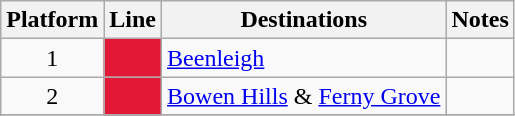<table class="wikitable" style="float: none; margin: 0.5em; ">
<tr>
<th>Platform</th>
<th>Line</th>
<th>Destinations</th>
<th>Notes</th>
</tr>
<tr>
<td rowspan=1 style="text-align:center;">1</td>
<td style="background:#E31836"><a href='#'></a></td>
<td><a href='#'>Beenleigh</a></td>
<td></td>
</tr>
<tr>
<td rowspan=1 style="text-align:center;">2</td>
<td style="background:#E31836"><a href='#'></a></td>
<td><a href='#'>Bowen Hills</a> & <a href='#'>Ferny Grove</a></td>
<td></td>
</tr>
<tr>
</tr>
</table>
